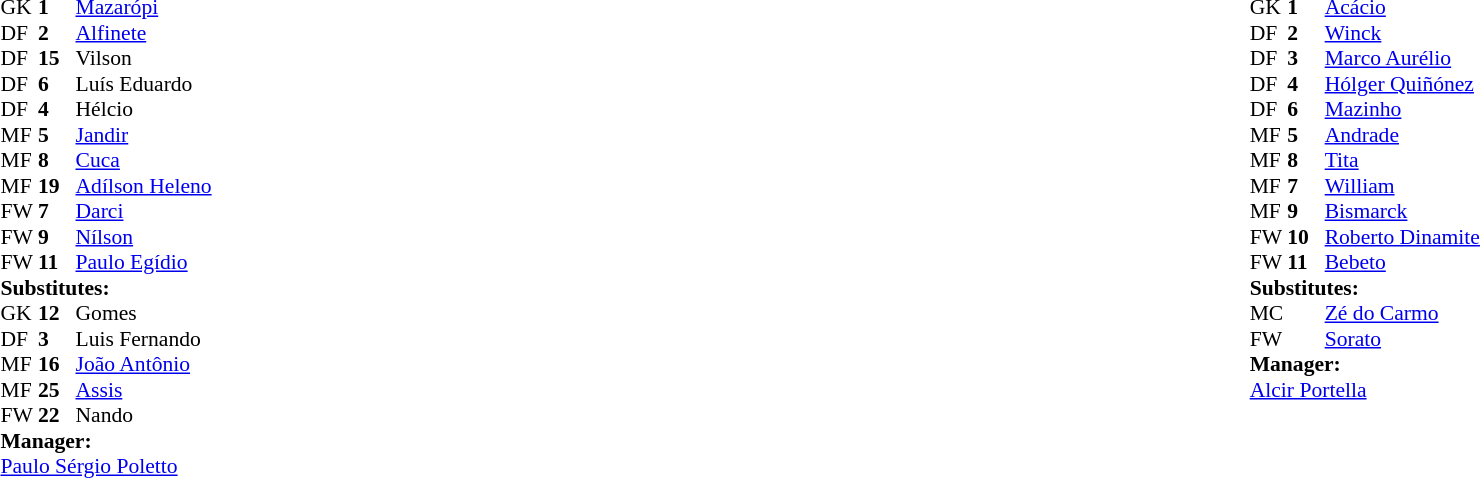<table width="100%">
<tr>
<td style="vertical-align:top; width:40%"><br><table style="font-size: 90%" cellspacing="0" cellpadding="0">
<tr>
<th width=25></th>
<th width=25></th>
</tr>
<tr>
<td>GK</td>
<td><strong>1</strong></td>
<td> <a href='#'>Mazarópi</a></td>
</tr>
<tr>
<td>DF</td>
<td><strong>2</strong></td>
<td> <a href='#'>Alfinete</a></td>
</tr>
<tr>
<td>DF</td>
<td><strong>15</strong></td>
<td> Vilson</td>
</tr>
<tr>
<td>DF</td>
<td><strong>6</strong></td>
<td> Luís Eduardo</td>
</tr>
<tr>
<td>DF</td>
<td><strong>4</strong></td>
<td> Hélcio</td>
</tr>
<tr>
<td>MF</td>
<td><strong>5</strong></td>
<td> <a href='#'>Jandir</a></td>
<td></td>
<td></td>
</tr>
<tr>
<td>MF</td>
<td><strong>8</strong></td>
<td> <a href='#'>Cuca</a></td>
<td></td>
<td></td>
</tr>
<tr>
<td>MF</td>
<td><strong>19</strong></td>
<td> <a href='#'>Adílson Heleno</a></td>
<td></td>
<td></td>
</tr>
<tr>
<td>FW</td>
<td><strong>7</strong></td>
<td> <a href='#'>Darci</a></td>
</tr>
<tr>
<td>FW</td>
<td><strong>9</strong></td>
<td> <a href='#'>Nílson</a></td>
</tr>
<tr>
<td>FW</td>
<td><strong>11</strong></td>
<td> <a href='#'>Paulo Egídio</a></td>
</tr>
<tr>
<td colspan=3><strong>Substitutes:</strong></td>
</tr>
<tr>
<td>GK</td>
<td><strong>12</strong></td>
<td> Gomes</td>
</tr>
<tr>
<td>DF</td>
<td><strong>3</strong></td>
<td> Luis Fernando</td>
</tr>
<tr>
<td>MF</td>
<td><strong>16</strong></td>
<td> <a href='#'>João Antônio</a></td>
</tr>
<tr>
<td>MF</td>
<td><strong>25</strong></td>
<td> <a href='#'>Assis</a></td>
</tr>
<tr>
<td>FW</td>
<td><strong>22</strong></td>
<td> Nando</td>
</tr>
<tr>
<td colspan=3><strong>Manager:</strong></td>
</tr>
<tr>
<td colspan="4"> <a href='#'>Paulo Sérgio Poletto</a></td>
</tr>
</table>
</td>
<td style="vertical-align:top; width:50%"><br><table cellspacing="0" cellpadding="0" style="font-size:90%; margin:auto">
<tr>
<th width=25></th>
<th width=25></th>
</tr>
<tr>
<td>GK</td>
<td><strong>1</strong></td>
<td> <a href='#'>Acácio</a></td>
</tr>
<tr>
<td>DF</td>
<td><strong>2</strong></td>
<td> <a href='#'>Winck</a></td>
<td></td>
<td></td>
</tr>
<tr>
<td>DF</td>
<td><strong>3</strong></td>
<td> <a href='#'>Marco Aurélio</a></td>
<td></td>
<td></td>
</tr>
<tr>
<td>DF</td>
<td><strong>4</strong></td>
<td> <a href='#'>Hólger Quiñónez</a></td>
</tr>
<tr>
<td>DF</td>
<td><strong>6</strong></td>
<td> <a href='#'>Mazinho</a></td>
</tr>
<tr>
<td>MF</td>
<td><strong>5</strong></td>
<td> <a href='#'>Andrade</a></td>
</tr>
<tr>
<td>MF</td>
<td><strong>8</strong></td>
<td> <a href='#'>Tita</a></td>
</tr>
<tr>
<td>MF</td>
<td><strong>7</strong></td>
<td> <a href='#'>William</a></td>
<td></td>
<td></td>
</tr>
<tr>
<td>MF</td>
<td><strong>9</strong></td>
<td> <a href='#'>Bismarck</a></td>
</tr>
<tr>
<td>FW</td>
<td><strong>10</strong></td>
<td> <a href='#'>Roberto Dinamite</a></td>
<td></td>
<td></td>
</tr>
<tr>
<td>FW</td>
<td><strong>11</strong></td>
<td> <a href='#'>Bebeto</a></td>
</tr>
<tr>
<td colspan=3><strong>Substitutes:</strong></td>
</tr>
<tr>
<td>MC</td>
<td><strong> </strong></td>
<td> <a href='#'>Zé do Carmo</a></td>
<td></td>
</tr>
<tr>
<td>FW</td>
<td><strong> </strong></td>
<td> <a href='#'>Sorato</a></td>
<td></td>
</tr>
<tr>
<td colspan=3><strong>Manager:</strong></td>
</tr>
<tr>
<td colspan="4"> <a href='#'>Alcir Portella</a></td>
</tr>
</table>
</td>
</tr>
</table>
